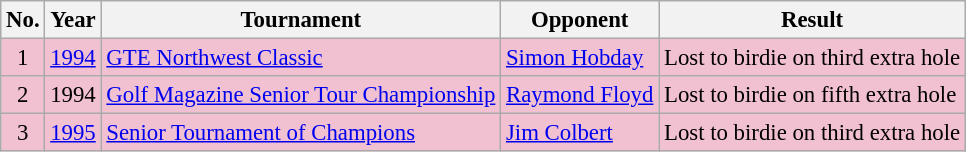<table class="wikitable" style="font-size:95%;">
<tr>
<th>No.</th>
<th>Year</th>
<th>Tournament</th>
<th>Opponent</th>
<th>Result</th>
</tr>
<tr style="background:#F2C1D1;">
<td align=center>1</td>
<td><a href='#'>1994</a></td>
<td><a href='#'>GTE Northwest Classic</a></td>
<td> <a href='#'>Simon Hobday</a></td>
<td>Lost to birdie on third extra hole</td>
</tr>
<tr style="background:#F2C1D1;">
<td align=center>2</td>
<td>1994</td>
<td><a href='#'>Golf Magazine Senior Tour Championship</a></td>
<td> <a href='#'>Raymond Floyd</a></td>
<td>Lost to birdie on fifth extra hole</td>
</tr>
<tr style="background:#F2C1D1;">
<td align=center>3</td>
<td><a href='#'>1995</a></td>
<td><a href='#'>Senior Tournament of Champions</a></td>
<td> <a href='#'>Jim Colbert</a></td>
<td>Lost to birdie on third extra hole</td>
</tr>
</table>
